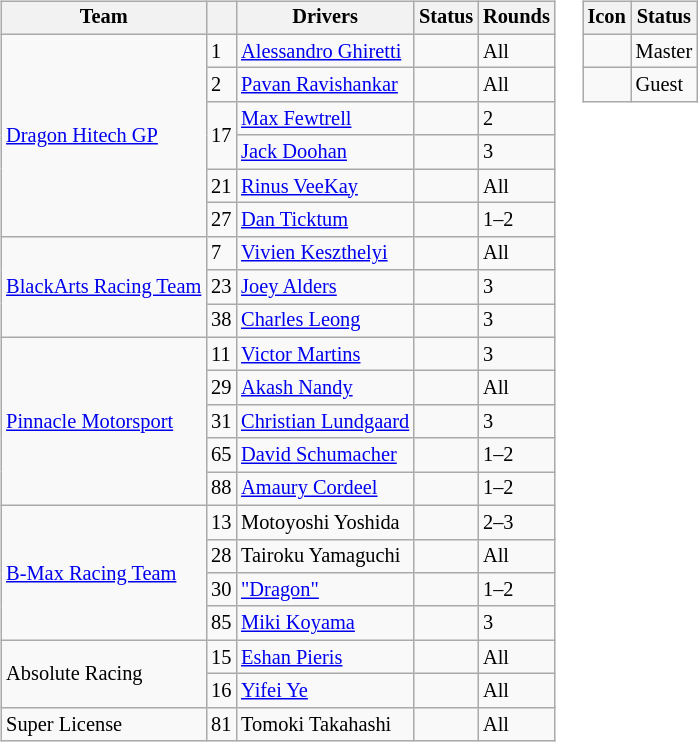<table>
<tr>
<td><br><table class="wikitable" style="font-size: 85%;">
<tr>
<th>Team</th>
<th></th>
<th>Drivers</th>
<th>Status</th>
<th>Rounds</th>
</tr>
<tr>
<td rowspan=6> <a href='#'>Dragon Hitech GP</a></td>
<td>1</td>
<td> <a href='#'>Alessandro Ghiretti</a></td>
<td></td>
<td>All</td>
</tr>
<tr>
<td>2</td>
<td nowrap> <a href='#'>Pavan Ravishankar</a></td>
<td></td>
<td>All</td>
</tr>
<tr>
<td rowspan=2>17</td>
<td> <a href='#'>Max Fewtrell</a></td>
<td></td>
<td>2</td>
</tr>
<tr>
<td> <a href='#'>Jack Doohan</a></td>
<td align=center></td>
<td>3</td>
</tr>
<tr>
<td>21</td>
<td> <a href='#'>Rinus VeeKay</a></td>
<td></td>
<td>All</td>
</tr>
<tr>
<td>27</td>
<td> <a href='#'>Dan Ticktum</a></td>
<td></td>
<td>1–2</td>
</tr>
<tr>
<td rowspan=3 nowrap> <a href='#'>BlackArts Racing Team</a></td>
<td>7</td>
<td> <a href='#'>Vivien Keszthelyi</a></td>
<td></td>
<td>All</td>
</tr>
<tr>
<td>23</td>
<td> <a href='#'>Joey Alders</a></td>
<td align=center></td>
<td>3</td>
</tr>
<tr>
<td>38</td>
<td> <a href='#'>Charles Leong</a></td>
<td></td>
<td>3</td>
</tr>
<tr>
<td rowspan=5> <a href='#'>Pinnacle Motorsport</a></td>
<td>11</td>
<td> <a href='#'>Victor Martins</a></td>
<td align=center></td>
<td>3</td>
</tr>
<tr>
<td>29</td>
<td> <a href='#'>Akash Nandy</a></td>
<td></td>
<td>All</td>
</tr>
<tr>
<td>31</td>
<td> <a href='#'>Christian Lundgaard</a></td>
<td align=center></td>
<td>3</td>
</tr>
<tr>
<td>65</td>
<td> <a href='#'>David Schumacher</a></td>
<td></td>
<td>1–2</td>
</tr>
<tr>
<td>88</td>
<td> <a href='#'>Amaury Cordeel</a></td>
<td></td>
<td>1–2</td>
</tr>
<tr>
<td rowspan=4> <a href='#'>B-Max Racing Team</a></td>
<td>13</td>
<td> Motoyoshi Yoshida</td>
<td align=center></td>
<td>2–3</td>
</tr>
<tr>
<td>28</td>
<td> Tairoku Yamaguchi</td>
<td align=center></td>
<td>All</td>
</tr>
<tr>
<td>30</td>
<td> <a href='#'>"Dragon"</a></td>
<td align=center></td>
<td>1–2</td>
</tr>
<tr>
<td>85</td>
<td> <a href='#'>Miki Koyama</a></td>
<td align=center></td>
<td>3</td>
</tr>
<tr>
<td rowspan=2> Absolute Racing</td>
<td>15</td>
<td> <a href='#'>Eshan Pieris</a></td>
<td></td>
<td>All</td>
</tr>
<tr>
<td>16</td>
<td> <a href='#'>Yifei Ye</a></td>
<td></td>
<td>All</td>
</tr>
<tr>
<td> Super License</td>
<td>81</td>
<td> Tomoki Takahashi</td>
<td></td>
<td>All</td>
</tr>
</table>
</td>
<td valign="top"><br><table class="wikitable" style="font-size: 85%;">
<tr>
<th>Icon</th>
<th>Status</th>
</tr>
<tr>
<td align=center></td>
<td>Master</td>
</tr>
<tr>
<td align=center></td>
<td>Guest</td>
</tr>
</table>
</td>
</tr>
</table>
